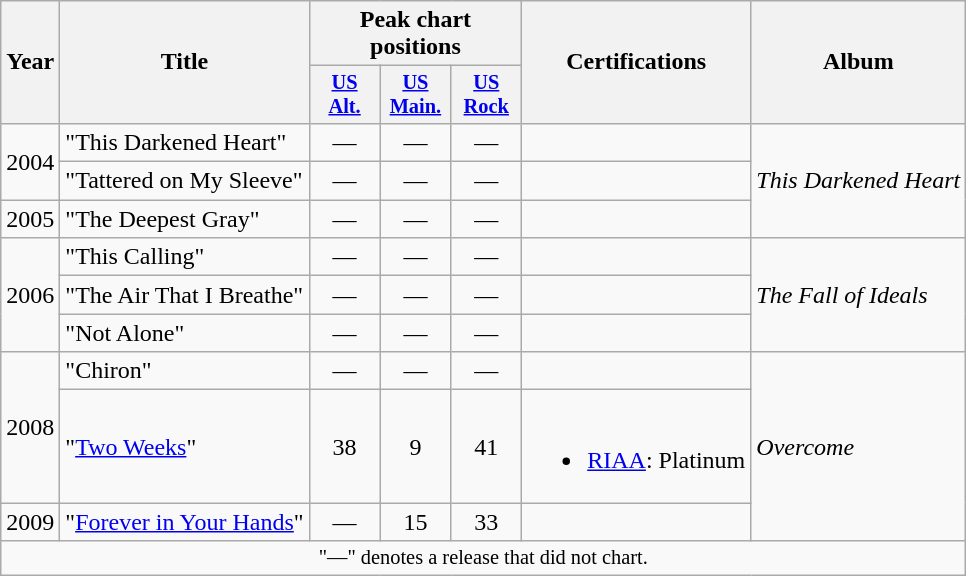<table class="wikitable">
<tr>
<th scope="col" rowspan="2">Year</th>
<th scope="col" rowspan="2">Title</th>
<th scope="col" colspan="3">Peak chart positions</th>
<th scope="col" rowspan="2">Certifications</th>
<th scope="col" rowspan="2">Album</th>
</tr>
<tr>
<th scope="col" style="width:3em;font-size:85%"><a href='#'>US<br>Alt.</a><br></th>
<th scope="col" style="width:3em;font-size:85%"><a href='#'>US<br>Main.</a><br></th>
<th scope="col" style="width:3em;font-size:85%"><a href='#'>US<br>Rock</a><br></th>
</tr>
<tr>
<td rowspan="2">2004</td>
<td>"This Darkened Heart"</td>
<td style="text-align:center;">—</td>
<td style="text-align:center;">—</td>
<td style="text-align:center;">—</td>
<td></td>
<td rowspan="3"><em>This Darkened Heart</em></td>
</tr>
<tr>
<td>"Tattered on My Sleeve"</td>
<td style="text-align:center;">—</td>
<td style="text-align:center;">—</td>
<td style="text-align:center;">—</td>
<td></td>
</tr>
<tr>
<td rowspan="1">2005</td>
<td>"The Deepest Gray"</td>
<td style="text-align:center;">—</td>
<td style="text-align:center;">—</td>
<td style="text-align:center;">—</td>
<td></td>
</tr>
<tr>
<td rowspan="3">2006</td>
<td>"This Calling"</td>
<td style="text-align:center;">—</td>
<td style="text-align:center;">—</td>
<td style="text-align:center;">—</td>
<td></td>
<td rowspan="3"><em>The Fall of Ideals</em></td>
</tr>
<tr>
<td>"The Air That I Breathe"</td>
<td style="text-align:center;">—</td>
<td style="text-align:center;">—</td>
<td style="text-align:center;">—</td>
<td></td>
</tr>
<tr>
<td>"Not Alone"</td>
<td style="text-align:center;">—</td>
<td style="text-align:center;">—</td>
<td style="text-align:center;">—</td>
<td></td>
</tr>
<tr>
<td rowspan="2">2008</td>
<td>"Chiron"</td>
<td style="text-align:center;">—</td>
<td style="text-align:center;">—</td>
<td style="text-align:center;">—</td>
<td></td>
<td rowspan="3"><em>Overcome</em></td>
</tr>
<tr>
<td>"<a href='#'>Two Weeks</a>"</td>
<td style="text-align:center;">38</td>
<td style="text-align:center;">9</td>
<td style="text-align:center;">41</td>
<td><br><ul><li><a href='#'>RIAA</a>: Platinum</li></ul></td>
</tr>
<tr>
<td>2009</td>
<td>"<a href='#'>Forever in Your Hands</a>"</td>
<td style="text-align:center;">—</td>
<td style="text-align:center;">15</td>
<td style="text-align:center;">33</td>
<td></td>
</tr>
<tr>
<td colspan="7" style="text-align:center; font-size:85%">"—" denotes a release that did not chart.</td>
</tr>
</table>
